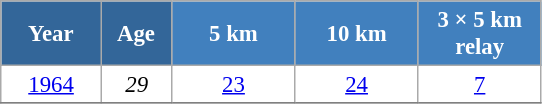<table class="wikitable" style="font-size:95%; text-align:center; border:grey solid 1px; border-collapse:collapse; background:#ffffff;">
<tr>
<th style="background-color:#369; color:white; width:60px;"> Year </th>
<th style="background-color:#369; color:white; width:40px;"> Age </th>
<th style="background-color:#4180be; color:white; width:75px;"> 5 km </th>
<th style="background-color:#4180be; color:white; width:75px;"> 10 km </th>
<th style="background-color:#4180be; color:white; width:75px;"> 3 × 5 km <br> relay </th>
</tr>
<tr>
<td><a href='#'>1964</a></td>
<td><em>29</em></td>
<td><a href='#'>23</a></td>
<td><a href='#'>24</a></td>
<td><a href='#'>7</a></td>
</tr>
<tr>
</tr>
</table>
